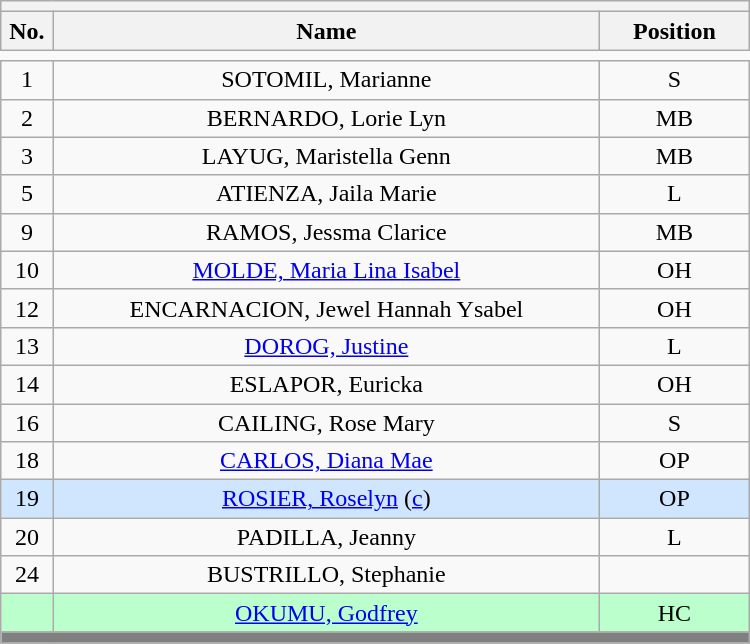<table class='wikitable mw-collapsible mw-collapsed' style="text-align: center; width: 500px; border: none">
<tr>
<th style='text-align: left;' colspan=3></th>
</tr>
<tr>
<th style='width: 7%;'>No.</th>
<th>Name</th>
<th style='width: 20%;'>Position</th>
</tr>
<tr>
<td style='border: none;'></td>
</tr>
<tr>
<td>1</td>
<td>SOTOMIL, Marianne</td>
<td>S</td>
</tr>
<tr>
<td>2</td>
<td>BERNARDO, Lorie Lyn</td>
<td>MB</td>
</tr>
<tr>
<td>3</td>
<td>LAYUG, Maristella Genn</td>
<td>MB</td>
</tr>
<tr>
<td>5</td>
<td>ATIENZA, Jaila Marie</td>
<td>L</td>
</tr>
<tr>
<td>9</td>
<td>RAMOS, Jessma Clarice</td>
<td>MB</td>
</tr>
<tr>
<td>10</td>
<td><a href='#'>MOLDE, Maria Lina Isabel</a></td>
<td>OH</td>
</tr>
<tr>
<td>12</td>
<td>ENCARNACION, Jewel Hannah Ysabel</td>
<td>OH</td>
</tr>
<tr>
<td>13</td>
<td><a href='#'>DOROG, Justine</a></td>
<td>L</td>
</tr>
<tr>
<td>14</td>
<td>ESLAPOR, Euricka</td>
<td>OH</td>
</tr>
<tr>
<td>16</td>
<td>CAILING, Rose Mary</td>
<td>S</td>
</tr>
<tr>
<td>18</td>
<td><a href='#'>CARLOS, Diana Mae</a></td>
<td>OP</td>
</tr>
<tr bgcolor=#D0E6FF>
<td>19</td>
<td><a href='#'>ROSIER, Roselyn</a> (<a href='#'>c</a>)</td>
<td>OP</td>
</tr>
<tr>
<td>20</td>
<td>PADILLA, Jeanny</td>
<td>L</td>
</tr>
<tr>
<td>24</td>
<td>BUSTRILLO, Stephanie</td>
<td></td>
</tr>
<tr bgcolor=#BBFFCC>
<td></td>
<td><a href='#'>OKUMU, Godfrey</a></td>
<td>HC</td>
</tr>
<tr>
<th style='background: grey;' colspan=3></th>
</tr>
</table>
